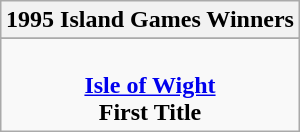<table class="wikitable" style="text-align: center; margin: 0 auto;">
<tr>
<th>1995 Island Games Winners</th>
</tr>
<tr>
</tr>
<tr>
<td><br><strong><a href='#'>Isle of Wight</a></strong><br><strong>First Title</strong></td>
</tr>
</table>
